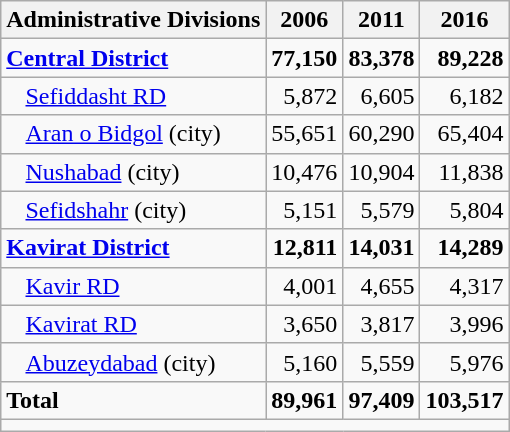<table class="wikitable">
<tr>
<th>Administrative Divisions</th>
<th>2006</th>
<th>2011</th>
<th>2016</th>
</tr>
<tr>
<td><strong><a href='#'>Central District</a></strong></td>
<td style="text-align: right;"><strong>77,150</strong></td>
<td style="text-align: right;"><strong>83,378</strong></td>
<td style="text-align: right;"><strong>89,228</strong></td>
</tr>
<tr>
<td style="padding-left: 1em;"><a href='#'>Sefiddasht RD</a></td>
<td style="text-align: right;">5,872</td>
<td style="text-align: right;">6,605</td>
<td style="text-align: right;">6,182</td>
</tr>
<tr>
<td style="padding-left: 1em;"><a href='#'>Aran o Bidgol</a> (city)</td>
<td style="text-align: right;">55,651</td>
<td style="text-align: right;">60,290</td>
<td style="text-align: right;">65,404</td>
</tr>
<tr>
<td style="padding-left: 1em;"><a href='#'>Nushabad</a> (city)</td>
<td style="text-align: right;">10,476</td>
<td style="text-align: right;">10,904</td>
<td style="text-align: right;">11,838</td>
</tr>
<tr>
<td style="padding-left: 1em;"><a href='#'>Sefidshahr</a> (city)</td>
<td style="text-align: right;">5,151</td>
<td style="text-align: right;">5,579</td>
<td style="text-align: right;">5,804</td>
</tr>
<tr>
<td><strong><a href='#'>Kavirat District</a></strong></td>
<td style="text-align: right;"><strong>12,811</strong></td>
<td style="text-align: right;"><strong>14,031</strong></td>
<td style="text-align: right;"><strong>14,289</strong></td>
</tr>
<tr>
<td style="padding-left: 1em;"><a href='#'>Kavir RD</a></td>
<td style="text-align: right;">4,001</td>
<td style="text-align: right;">4,655</td>
<td style="text-align: right;">4,317</td>
</tr>
<tr>
<td style="padding-left: 1em;"><a href='#'>Kavirat RD</a></td>
<td style="text-align: right;">3,650</td>
<td style="text-align: right;">3,817</td>
<td style="text-align: right;">3,996</td>
</tr>
<tr>
<td style="padding-left: 1em;"><a href='#'>Abuzeydabad</a> (city)</td>
<td style="text-align: right;">5,160</td>
<td style="text-align: right;">5,559</td>
<td style="text-align: right;">5,976</td>
</tr>
<tr>
<td><strong>Total</strong></td>
<td style="text-align: right;"><strong>89,961</strong></td>
<td style="text-align: right;"><strong>97,409</strong></td>
<td style="text-align: right;"><strong>103,517</strong></td>
</tr>
<tr>
<td colspan=4></td>
</tr>
</table>
